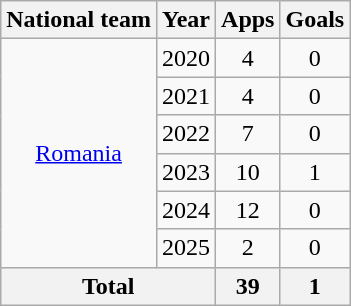<table class="wikitable" style="text-align:center">
<tr>
<th>National team</th>
<th>Year</th>
<th>Apps</th>
<th>Goals</th>
</tr>
<tr>
<td rowspan="6"><a href='#'>Romania</a></td>
<td>2020</td>
<td>4</td>
<td>0</td>
</tr>
<tr>
<td>2021</td>
<td>4</td>
<td>0</td>
</tr>
<tr>
<td>2022</td>
<td>7</td>
<td>0</td>
</tr>
<tr>
<td>2023</td>
<td>10</td>
<td>1</td>
</tr>
<tr>
<td>2024</td>
<td>12</td>
<td>0</td>
</tr>
<tr>
<td>2025</td>
<td>2</td>
<td>0</td>
</tr>
<tr>
<th colspan="2">Total</th>
<th>39</th>
<th>1</th>
</tr>
</table>
